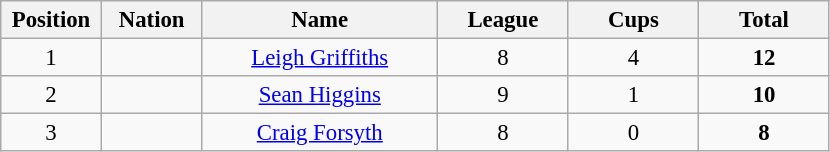<table class="wikitable" style="font-size: 95%; text-align: center;">
<tr>
<th width=60>Position</th>
<th width=60>Nation</th>
<th width=150>Name</th>
<th width=80>League</th>
<th width=80>Cups</th>
<th width=80>Total</th>
</tr>
<tr>
<td>1</td>
<td></td>
<td><a href='#'>Leigh Griffiths</a></td>
<td>8</td>
<td>4</td>
<td><strong>12</strong></td>
</tr>
<tr>
<td>2</td>
<td></td>
<td><a href='#'>Sean Higgins</a></td>
<td>9</td>
<td>1</td>
<td><strong>10</strong></td>
</tr>
<tr>
<td>3</td>
<td></td>
<td><a href='#'>Craig Forsyth</a></td>
<td>8</td>
<td>0</td>
<td><strong>8</strong></td>
</tr>
</table>
